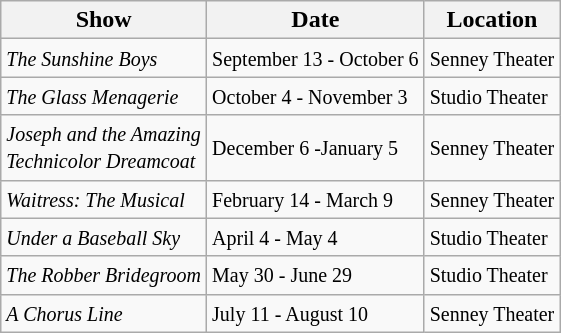<table class="wikitable">
<tr>
<th>Show</th>
<th>Date</th>
<th>Location</th>
</tr>
<tr>
<td><em><small>The Sunshine Boys</small></em></td>
<td><small>September 13 - October 6</small></td>
<td><small>Senney Theater</small></td>
</tr>
<tr>
<td><em><small>The Glass Menagerie</small></em></td>
<td><small>October 4 - November 3</small></td>
<td><small>Studio Theater</small></td>
</tr>
<tr>
<td><small><em>Joseph and the Amazing</em></small><br><small><em>Technicolor Dreamcoat</em></small></td>
<td><small>December 6 -January 5</small></td>
<td><small>Senney Theater</small></td>
</tr>
<tr>
<td><em><small>Waitress: The Musical</small></em></td>
<td><small>February 14 - March 9</small></td>
<td><small>Senney Theater</small></td>
</tr>
<tr>
<td><em><small>Under a Baseball Sky</small></em></td>
<td><small>April 4 - May 4</small></td>
<td><small>Studio Theater</small></td>
</tr>
<tr>
<td><em><small>The Robber Bridegroom</small></em></td>
<td><small>May 30 - June 29</small></td>
<td><small>Studio Theater</small></td>
</tr>
<tr>
<td><em><small>A Chorus Line</small></em></td>
<td><small>July 11 - August 10</small></td>
<td><small>Senney Theater</small></td>
</tr>
</table>
